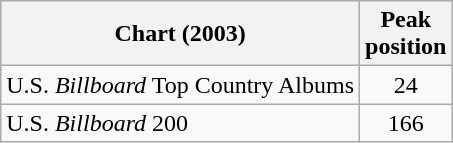<table class="wikitable">
<tr>
<th>Chart (2003)</th>
<th>Peak<br>position</th>
</tr>
<tr>
<td>U.S. <em>Billboard</em> Top Country Albums</td>
<td align="center">24</td>
</tr>
<tr>
<td>U.S. <em>Billboard</em> 200</td>
<td align="center">166</td>
</tr>
</table>
